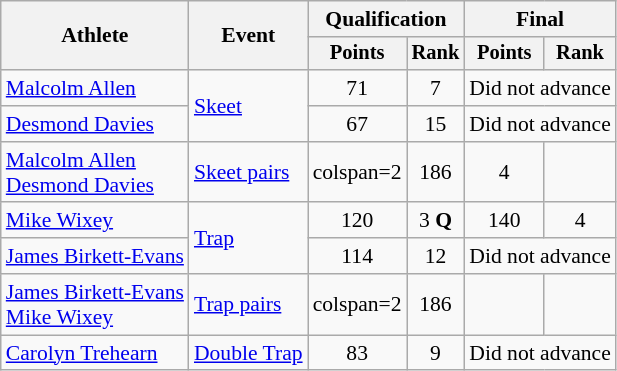<table class="wikitable" style="font-size:90%;">
<tr>
<th rowspan=2>Athlete</th>
<th rowspan=2>Event</th>
<th colspan=2>Qualification</th>
<th colspan=2>Final</th>
</tr>
<tr style="font-size:95%">
<th>Points</th>
<th>Rank</th>
<th>Points</th>
<th>Rank</th>
</tr>
<tr align=center>
<td align=left><a href='#'>Malcolm Allen</a></td>
<td align=left rowspan=2><a href='#'>Skeet</a></td>
<td>71</td>
<td>7</td>
<td colspan=2>Did not advance</td>
</tr>
<tr align=center>
<td align=left><a href='#'>Desmond Davies</a></td>
<td>67</td>
<td>15</td>
<td colspan=2>Did not advance</td>
</tr>
<tr align=center>
<td align=left><a href='#'>Malcolm Allen</a><br><a href='#'>Desmond Davies</a></td>
<td align=left rowspan=1><a href='#'>Skeet pairs</a></td>
<td>colspan=2 </td>
<td>186</td>
<td>4</td>
</tr>
<tr align=center>
<td align=left><a href='#'>Mike Wixey</a></td>
<td align=left rowspan=2><a href='#'>Trap</a></td>
<td>120</td>
<td>3 <strong>Q</strong></td>
<td>140</td>
<td>4</td>
</tr>
<tr align=center>
<td align=left><a href='#'>James Birkett-Evans</a></td>
<td>114</td>
<td>12</td>
<td colspan=2>Did not advance</td>
</tr>
<tr align=center>
<td align=left><a href='#'>James Birkett-Evans</a><br><a href='#'>Mike Wixey</a></td>
<td align=left rowspan=1><a href='#'>Trap pairs</a></td>
<td>colspan=2 </td>
<td>186</td>
<td></td>
</tr>
<tr align=center>
<td align=left><a href='#'>Carolyn Trehearn</a></td>
<td align=left rowspan=2><a href='#'>Double Trap</a></td>
<td>83</td>
<td>9</td>
<td colspan=2>Did not advance</td>
</tr>
</table>
